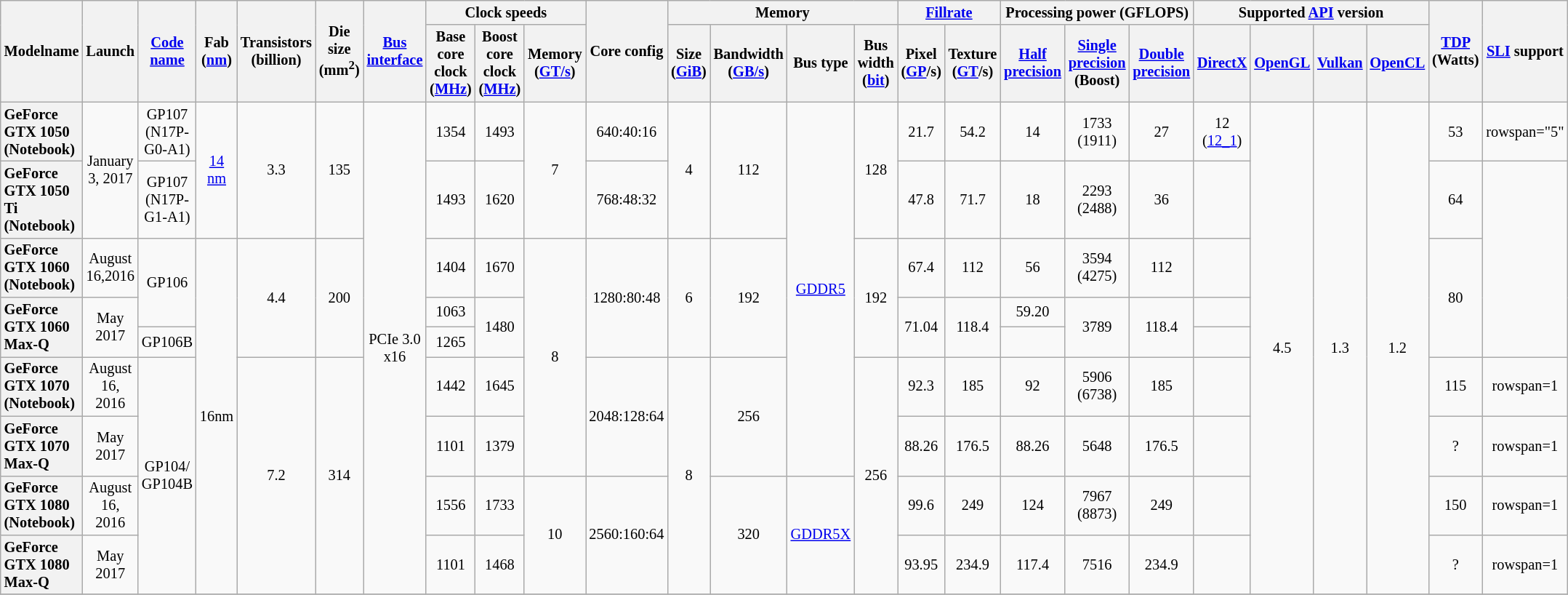<table class="mw-datatable wikitable sortable sort-under" style="font-size:85%; text-align:center;">
<tr>
<th rowspan="2">Modelname</th>
<th rowspan="2">Launch</th>
<th rowspan="2"><a href='#'>Code name</a></th>
<th rowspan="2">Fab (<a href='#'>nm</a>)</th>
<th rowspan="2">Transistors (billion)</th>
<th rowspan="2">Die size (mm<sup>2</sup>)</th>
<th rowspan="2"><a href='#'>Bus</a> <a href='#'>interface</a></th>
<th colspan="3">Clock speeds</th>
<th rowspan="2">Core config</th>
<th colspan="4">Memory</th>
<th colspan="2"><a href='#'>Fillrate</a></th>
<th colspan="3">Processing power (GFLOPS)</th>
<th colspan="4">Supported <a href='#'>API</a> version</th>
<th rowspan="2"><a href='#'>TDP</a> (Watts)</th>
<th rowspan="2"><a href='#'>SLI</a> support</th>
</tr>
<tr>
<th>Base core clock (<a href='#'>MHz</a>)</th>
<th>Boost core clock (<a href='#'>MHz</a>)</th>
<th>Memory (<a href='#'>GT/s</a>)</th>
<th>Size (<a href='#'>GiB</a>)</th>
<th>Bandwidth (<a href='#'>GB/s</a>)</th>
<th>Bus type</th>
<th>Bus width (<a href='#'>bit</a>)</th>
<th>Pixel (<a href='#'>GP</a>/s)</th>
<th>Texture (<a href='#'>GT</a>/s)</th>
<th><a href='#'>Half precision</a></th>
<th><a href='#'>Single precision</a> (Boost)</th>
<th><a href='#'>Double precision</a></th>
<th><a href='#'>DirectX</a></th>
<th><a href='#'>OpenGL</a></th>
<th><a href='#'>Vulkan</a></th>
<th><a href='#'>OpenCL</a></th>
</tr>
<tr>
<th style="text-align:left;">GeForce GTX 1050 (Notebook) </th>
<td rowspan="2">January 3, 2017</td>
<td>GP107 (N17P-G0-A1)</td>
<td rowspan="2"><a href='#'>14 nm</a></td>
<td rowspan="2">3.3</td>
<td rowspan="2">135</td>
<td rowspan="9">PCIe 3.0 x16</td>
<td>1354</td>
<td>1493</td>
<td rowspan="2">7</td>
<td>640:40:16</td>
<td rowspan="2">4</td>
<td rowspan="2">112</td>
<td rowspan="7"><a href='#'>GDDR5</a></td>
<td rowspan="2">128</td>
<td>21.7</td>
<td>54.2</td>
<td>14</td>
<td>1733 <br>(1911)</td>
<td>27</td>
<td>12 <br>(<a href='#'>12_1</a>)</td>
<td rowspan="9">4.5</td>
<td rowspan="9">1.3</td>
<td rowspan="9">1.2</td>
<td>53</td>
<td>rowspan="5" </td>
</tr>
<tr>
<th style="text-align:left;">GeForce GTX 1050 Ti (Notebook) </th>
<td>GP107 (N17P-G1-A1)</td>
<td>1493</td>
<td>1620</td>
<td>768:48:32</td>
<td>47.8</td>
<td>71.7</td>
<td>18</td>
<td>2293 <br>(2488)</td>
<td>36</td>
<td></td>
<td>64</td>
</tr>
<tr>
<th style="text-align:left;">GeForce GTX 1060 (Notebook) </th>
<td>August 16,2016</td>
<td rowspan="2">GP106</td>
<td rowspan="7">16nm</td>
<td rowspan="3">4.4</td>
<td rowspan="3">200</td>
<td>1404</td>
<td>1670</td>
<td rowspan="5">8</td>
<td rowspan="3">1280:80:48</td>
<td rowspan="3">6</td>
<td rowspan="3">192</td>
<td rowspan="3">192</td>
<td>67.4</td>
<td>112</td>
<td>56</td>
<td>3594 <br>(4275)</td>
<td>112</td>
<td></td>
<td rowspan="3">80</td>
</tr>
<tr>
<th rowspan="2" style="text-align:left;">GeForce GTX 1060 Max-Q</th>
<td rowspan="2">May 2017</td>
<td>1063</td>
<td rowspan="2">1480</td>
<td rowspan="2">71.04</td>
<td rowspan="2">118.4</td>
<td>59.20</td>
<td rowspan="2">3789</td>
<td rowspan="2">118.4</td>
<td></td>
</tr>
<tr>
<td>GP106B</td>
<td>1265</td>
<td></td>
<td></td>
</tr>
<tr>
<th style="text-align:left;">GeForce GTX 1070 (Notebook) </th>
<td>August 16, 2016</td>
<td rowspan="4">GP104/ GP104B </td>
<td rowspan="4">7.2</td>
<td rowspan="4">314</td>
<td>1442</td>
<td>1645</td>
<td rowspan="2">2048:128:64</td>
<td rowspan="4">8</td>
<td rowspan="2">256</td>
<td rowspan="4">256</td>
<td>92.3</td>
<td>185</td>
<td>92</td>
<td>5906 <br>(6738)</td>
<td>185</td>
<td></td>
<td>115</td>
<td>rowspan=1 </td>
</tr>
<tr>
<th style="text-align:left;">GeForce GTX 1070 Max-Q</th>
<td>May 2017</td>
<td>1101</td>
<td>1379</td>
<td>88.26</td>
<td>176.5</td>
<td>88.26</td>
<td>5648</td>
<td>176.5</td>
<td></td>
<td>?</td>
<td>rowspan=1 </td>
</tr>
<tr>
<th style="text-align:left;">GeForce GTX 1080 (Notebook) </th>
<td>August 16, 2016</td>
<td>1556</td>
<td>1733</td>
<td rowspan="2">10</td>
<td rowspan="2">2560:160:64</td>
<td rowspan="2">320</td>
<td rowspan="2"><a href='#'>GDDR5X</a></td>
<td>99.6</td>
<td>249</td>
<td>124</td>
<td>7967 <br>(8873)</td>
<td>249</td>
<td></td>
<td>150</td>
<td>rowspan=1 </td>
</tr>
<tr>
<th style="text-align:left;">GeForce GTX 1080 Max-Q</th>
<td>May 2017</td>
<td>1101</td>
<td>1468</td>
<td>93.95</td>
<td>234.9</td>
<td>117.4</td>
<td>7516</td>
<td>234.9</td>
<td></td>
<td>?</td>
<td>rowspan=1 </td>
</tr>
<tr>
</tr>
</table>
